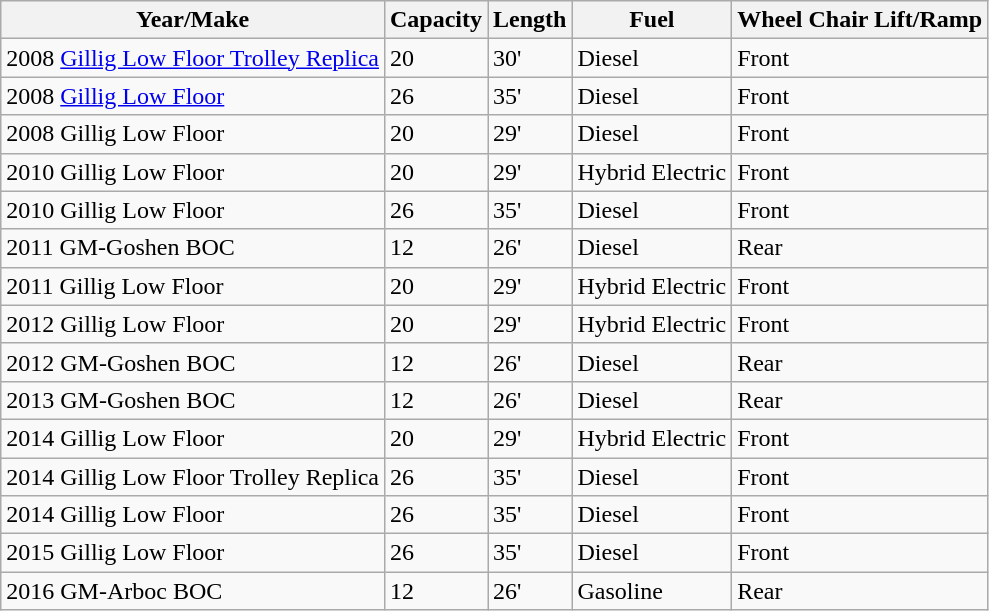<table class="wikitable">
<tr>
<th>Year/Make</th>
<th>Capacity</th>
<th>Length</th>
<th>Fuel</th>
<th>Wheel Chair Lift/Ramp</th>
</tr>
<tr>
<td>2008 <a href='#'>Gillig Low Floor Trolley Replica</a></td>
<td>20</td>
<td>30'</td>
<td>Diesel</td>
<td>Front</td>
</tr>
<tr>
<td>2008 <a href='#'>Gillig Low Floor</a></td>
<td>26</td>
<td>35'</td>
<td>Diesel</td>
<td>Front</td>
</tr>
<tr>
<td>2008 Gillig Low Floor</td>
<td>20</td>
<td>29'</td>
<td>Diesel</td>
<td>Front</td>
</tr>
<tr>
<td>2010 Gillig Low Floor</td>
<td>20</td>
<td>29'</td>
<td>Hybrid Electric</td>
<td>Front</td>
</tr>
<tr>
<td>2010 Gillig Low Floor</td>
<td>26</td>
<td>35'</td>
<td>Diesel</td>
<td>Front</td>
</tr>
<tr>
<td>2011 GM-Goshen BOC</td>
<td>12</td>
<td>26'</td>
<td>Diesel</td>
<td>Rear</td>
</tr>
<tr>
<td>2011 Gillig Low Floor</td>
<td>20</td>
<td>29'</td>
<td>Hybrid Electric</td>
<td>Front</td>
</tr>
<tr>
<td>2012 Gillig Low Floor</td>
<td>20</td>
<td>29'</td>
<td>Hybrid Electric</td>
<td>Front</td>
</tr>
<tr>
<td>2012 GM-Goshen BOC</td>
<td>12</td>
<td>26'</td>
<td>Diesel</td>
<td>Rear</td>
</tr>
<tr>
<td>2013 GM-Goshen BOC</td>
<td>12</td>
<td>26'</td>
<td>Diesel</td>
<td>Rear</td>
</tr>
<tr>
<td>2014 Gillig Low Floor</td>
<td>20</td>
<td>29'</td>
<td>Hybrid Electric</td>
<td>Front</td>
</tr>
<tr>
<td>2014 Gillig Low Floor Trolley Replica</td>
<td>26</td>
<td>35'</td>
<td>Diesel</td>
<td>Front</td>
</tr>
<tr>
<td>2014 Gillig Low Floor</td>
<td>26</td>
<td>35'</td>
<td>Diesel</td>
<td>Front</td>
</tr>
<tr>
<td>2015 Gillig Low Floor</td>
<td>26</td>
<td>35'</td>
<td>Diesel</td>
<td>Front</td>
</tr>
<tr>
<td>2016 GM-Arboc BOC</td>
<td>12</td>
<td>26'</td>
<td>Gasoline</td>
<td>Rear</td>
</tr>
</table>
